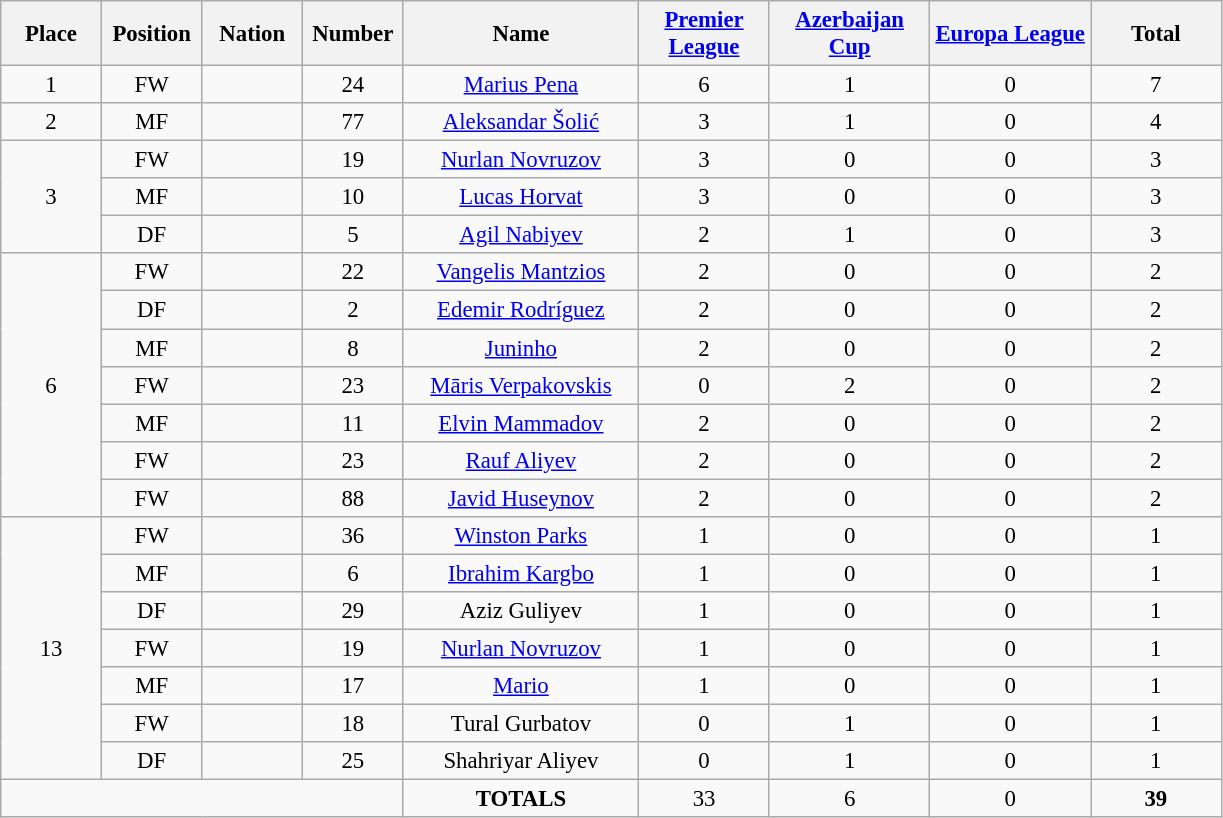<table class="wikitable" style="font-size: 95%; text-align: center;">
<tr>
<th width=60>Place</th>
<th width=60>Position</th>
<th width=60>Nation</th>
<th width=60>Number</th>
<th width=150>Name</th>
<th width=80><a href='#'>Premier League</a></th>
<th width=100><a href='#'>Azerbaijan Cup</a></th>
<th width=100><a href='#'>Europa League</a></th>
<th width=80>Total</th>
</tr>
<tr>
<td>1</td>
<td>FW</td>
<td></td>
<td>24</td>
<td><a href='#'>Marius Pena</a></td>
<td>6</td>
<td>1</td>
<td>0</td>
<td>7</td>
</tr>
<tr>
<td>2</td>
<td>MF</td>
<td></td>
<td>77</td>
<td><a href='#'>Aleksandar Šolić</a></td>
<td>3</td>
<td>1</td>
<td>0</td>
<td>4</td>
</tr>
<tr>
<td rowspan="3">3</td>
<td>FW</td>
<td></td>
<td>19</td>
<td><a href='#'>Nurlan Novruzov</a></td>
<td>3</td>
<td>0</td>
<td>0</td>
<td>3</td>
</tr>
<tr>
<td>MF</td>
<td></td>
<td>10</td>
<td><a href='#'>Lucas Horvat</a></td>
<td>3</td>
<td>0</td>
<td>0</td>
<td>3</td>
</tr>
<tr>
<td>DF</td>
<td></td>
<td>5</td>
<td><a href='#'>Agil Nabiyev</a></td>
<td>2</td>
<td>1</td>
<td>0</td>
<td>3</td>
</tr>
<tr>
<td rowspan="7">6</td>
<td>FW</td>
<td></td>
<td>22</td>
<td><a href='#'>Vangelis Mantzios</a></td>
<td>2</td>
<td>0</td>
<td>0</td>
<td>2</td>
</tr>
<tr>
<td>DF</td>
<td></td>
<td>2</td>
<td><a href='#'>Edemir Rodríguez</a></td>
<td>2</td>
<td>0</td>
<td>0</td>
<td>2</td>
</tr>
<tr>
<td>MF</td>
<td></td>
<td>8</td>
<td><a href='#'>Juninho</a></td>
<td>2</td>
<td>0</td>
<td>0</td>
<td>2</td>
</tr>
<tr>
<td>FW</td>
<td></td>
<td>23</td>
<td><a href='#'>Māris Verpakovskis</a></td>
<td>0</td>
<td>2</td>
<td>0</td>
<td>2</td>
</tr>
<tr>
<td>MF</td>
<td></td>
<td>11</td>
<td><a href='#'>Elvin Mammadov</a></td>
<td>2</td>
<td>0</td>
<td>0</td>
<td>2</td>
</tr>
<tr>
<td>FW</td>
<td></td>
<td>23</td>
<td><a href='#'>Rauf Aliyev</a></td>
<td>2</td>
<td>0</td>
<td>0</td>
<td>2</td>
</tr>
<tr>
<td>FW</td>
<td></td>
<td>88</td>
<td><a href='#'>Javid Huseynov</a></td>
<td>2</td>
<td>0</td>
<td>0</td>
<td>2</td>
</tr>
<tr>
<td rowspan="7">13</td>
<td>FW</td>
<td></td>
<td>36</td>
<td><a href='#'>Winston Parks</a></td>
<td>1</td>
<td>0</td>
<td>0</td>
<td>1</td>
</tr>
<tr>
<td>MF</td>
<td></td>
<td>6</td>
<td><a href='#'>Ibrahim Kargbo</a></td>
<td>1</td>
<td>0</td>
<td>0</td>
<td>1</td>
</tr>
<tr>
<td>DF</td>
<td></td>
<td>29</td>
<td>Aziz Guliyev</td>
<td>1</td>
<td>0</td>
<td>0</td>
<td>1</td>
</tr>
<tr>
<td>FW</td>
<td></td>
<td>19</td>
<td><a href='#'>Nurlan Novruzov</a></td>
<td>1</td>
<td>0</td>
<td>0</td>
<td>1</td>
</tr>
<tr>
<td>MF</td>
<td></td>
<td>17</td>
<td><a href='#'>Mario</a></td>
<td>1</td>
<td>0</td>
<td>0</td>
<td>1</td>
</tr>
<tr>
<td>FW</td>
<td></td>
<td>18</td>
<td>Tural Gurbatov</td>
<td>0</td>
<td>1</td>
<td>0</td>
<td>1</td>
</tr>
<tr>
<td>DF</td>
<td></td>
<td>25</td>
<td>Shahriyar Aliyev</td>
<td>0</td>
<td>1</td>
<td>0</td>
<td>1</td>
</tr>
<tr>
<td colspan="4"></td>
<td><strong>TOTALS</strong></td>
<td>33</td>
<td>6</td>
<td>0</td>
<td><strong>39</strong></td>
</tr>
</table>
